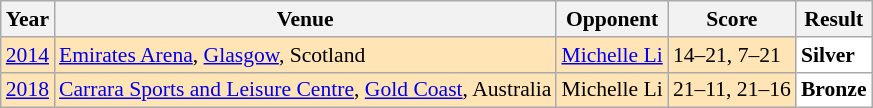<table class="sortable wikitable" style="font-size: 90%;">
<tr>
<th>Year</th>
<th>Venue</th>
<th>Opponent</th>
<th>Score</th>
<th>Result</th>
</tr>
<tr style="background:#FFE4B5">
<td align="center"><a href='#'>2014</a></td>
<td align="left"><a href='#'>Emirates Arena</a>, <a href='#'>Glasgow</a>, Scotland</td>
<td align="left"> <a href='#'>Michelle Li</a></td>
<td align="left">14–21, 7–21</td>
<td style="text-align:left; background:white"> <strong>Silver</strong></td>
</tr>
<tr style="background:#FFE4B5">
<td align="center"><a href='#'>2018</a></td>
<td align="left"><a href='#'>Carrara Sports and Leisure Centre</a>, <a href='#'>Gold Coast</a>, Australia</td>
<td align="left"> Michelle Li</td>
<td align="left">21–11, 21–16</td>
<td style="text-align:left; background:white"> <strong>Bronze</strong></td>
</tr>
</table>
